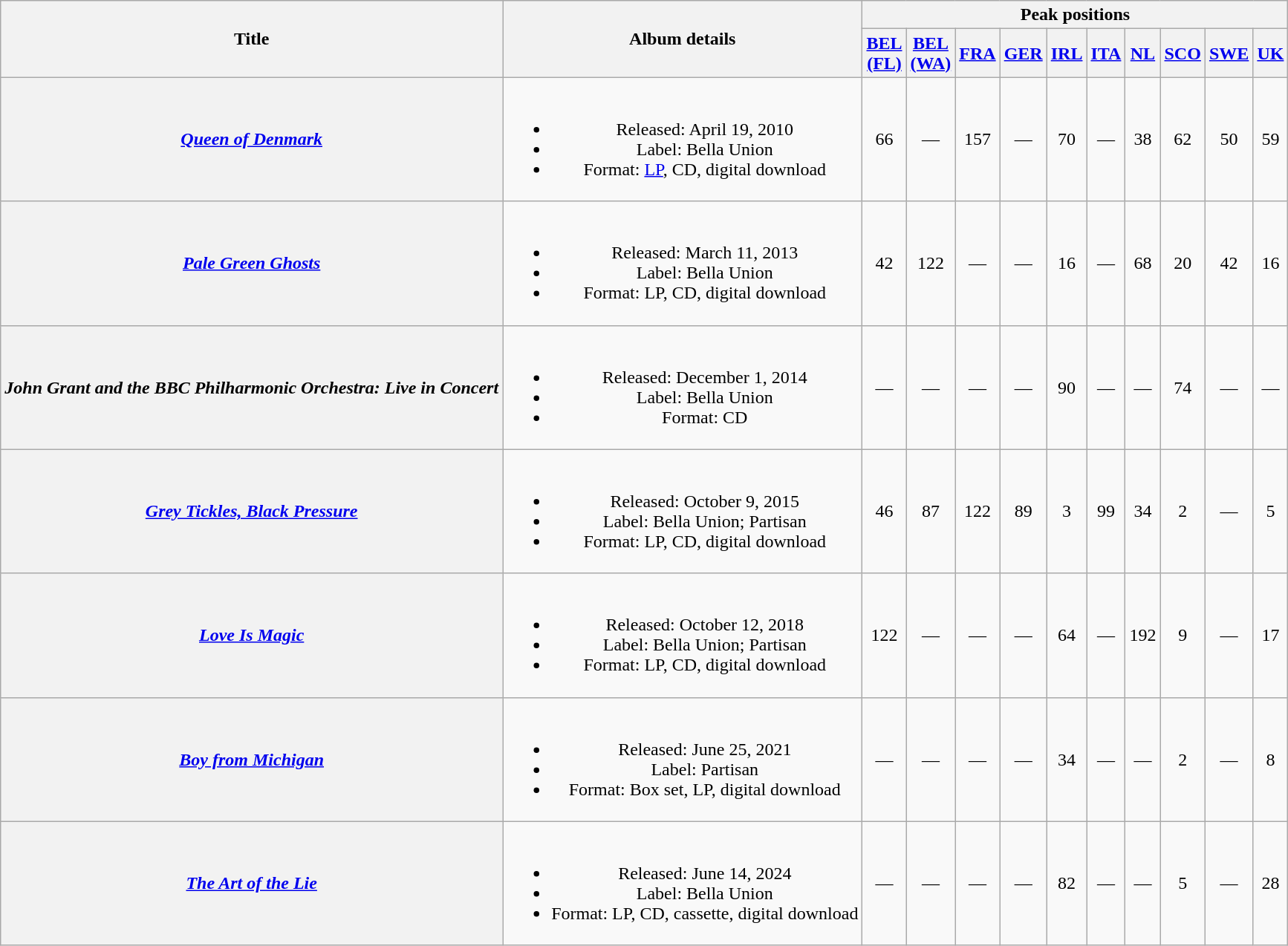<table class="wikitable plainrowheaders" style="text-align:center">
<tr>
<th scope="col" rowspan="2">Title</th>
<th scope="col" rowspan="2">Album details</th>
<th scope="col" colspan="10">Peak positions</th>
</tr>
<tr>
<th scope="col"><a href='#'>BEL<br>(FL)</a><br></th>
<th scope="col"><a href='#'>BEL<br>(WA)</a><br></th>
<th scope="col"><a href='#'>FRA</a><br></th>
<th scope="col"><a href='#'>GER</a><br></th>
<th scope="col"><a href='#'>IRL</a><br></th>
<th scope="col"><a href='#'>ITA</a><br></th>
<th scope="col"><a href='#'>NL</a><br></th>
<th scope="col"><a href='#'>SCO</a><br></th>
<th scope="col"><a href='#'>SWE</a><br></th>
<th scope="col"><a href='#'>UK</a><br></th>
</tr>
<tr>
<th scope="row"><em><a href='#'>Queen of Denmark</a></em></th>
<td><br><ul><li>Released: April 19, 2010</li><li>Label: Bella Union</li><li>Format: <a href='#'>LP</a>, CD, digital download</li></ul></td>
<td>66</td>
<td>—</td>
<td>157</td>
<td>—</td>
<td>70</td>
<td>—</td>
<td>38</td>
<td>62</td>
<td>50</td>
<td>59</td>
</tr>
<tr>
<th scope="row"><em><a href='#'>Pale Green Ghosts</a></em></th>
<td><br><ul><li>Released: March 11, 2013</li><li>Label: Bella Union</li><li>Format: LP, CD, digital download</li></ul></td>
<td>42</td>
<td>122</td>
<td>—</td>
<td>—</td>
<td>16</td>
<td>—</td>
<td>68</td>
<td>20</td>
<td>42</td>
<td>16</td>
</tr>
<tr>
<th scope="row"><em>John Grant and the BBC Philharmonic Orchestra: Live in Concert</em></th>
<td><br><ul><li>Released: December 1, 2014</li><li>Label: Bella Union</li><li>Format: CD</li></ul></td>
<td>—</td>
<td>—</td>
<td>—</td>
<td>—</td>
<td>90</td>
<td>—</td>
<td>—</td>
<td>74</td>
<td>—</td>
<td>—</td>
</tr>
<tr>
<th scope="row"><em><a href='#'>Grey Tickles, Black Pressure</a></em></th>
<td><br><ul><li>Released: October 9, 2015</li><li>Label: Bella Union; Partisan</li><li>Format: LP, CD, digital download</li></ul></td>
<td>46</td>
<td>87</td>
<td>122</td>
<td>89</td>
<td>3</td>
<td>99</td>
<td>34</td>
<td>2</td>
<td>—</td>
<td>5</td>
</tr>
<tr>
<th scope="row"><em><a href='#'>Love Is Magic</a></em></th>
<td><br><ul><li>Released: October 12, 2018</li><li>Label: Bella Union; Partisan</li><li>Format: LP, CD, digital download</li></ul></td>
<td>122</td>
<td>—</td>
<td>—</td>
<td>—</td>
<td>64</td>
<td>—</td>
<td>192</td>
<td>9</td>
<td>—</td>
<td>17</td>
</tr>
<tr>
<th scope="row"><em><a href='#'>Boy from Michigan</a></em></th>
<td><br><ul><li>Released: June 25, 2021</li><li>Label: Partisan</li><li>Format: Box set, LP, digital download</li></ul></td>
<td>—</td>
<td>—</td>
<td>—</td>
<td>—</td>
<td>34</td>
<td>—</td>
<td>—</td>
<td>2</td>
<td>—</td>
<td>8</td>
</tr>
<tr>
<th scope="row"><em><a href='#'>The Art of the Lie</a></em></th>
<td><br><ul><li>Released: June 14, 2024</li><li>Label: Bella Union</li><li>Format: LP, CD, cassette, digital download</li></ul></td>
<td>—</td>
<td>—</td>
<td>—</td>
<td>—</td>
<td>82<br></td>
<td>—</td>
<td>—</td>
<td>5</td>
<td>—</td>
<td>28</td>
</tr>
</table>
